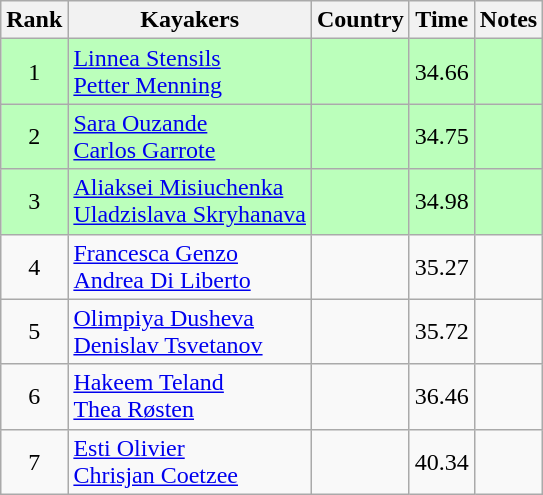<table class="wikitable" style="text-align:center">
<tr>
<th>Rank</th>
<th>Kayakers</th>
<th>Country</th>
<th>Time</th>
<th>Notes</th>
</tr>
<tr bgcolor=bbffbb>
<td>1</td>
<td align="left"><a href='#'>Linnea Stensils</a><br><a href='#'>Petter Menning</a></td>
<td align="left"></td>
<td>34.66</td>
<td></td>
</tr>
<tr bgcolor=bbffbb>
<td>2</td>
<td align="left"><a href='#'>Sara Ouzande</a><br><a href='#'>Carlos Garrote</a></td>
<td align="left"></td>
<td>34.75</td>
<td></td>
</tr>
<tr bgcolor=bbffbb>
<td>3</td>
<td align="left"><a href='#'>Aliaksei Misiuchenka</a><br><a href='#'>Uladzislava Skryhanava</a></td>
<td align="left"></td>
<td>34.98</td>
<td></td>
</tr>
<tr>
<td>4</td>
<td align="left"><a href='#'>Francesca Genzo</a><br><a href='#'>Andrea Di Liberto</a></td>
<td align="left"></td>
<td>35.27</td>
<td></td>
</tr>
<tr>
<td>5</td>
<td align="left"><a href='#'>Olimpiya Dusheva</a><br><a href='#'>Denislav Tsvetanov</a></td>
<td align="left"></td>
<td>35.72</td>
<td></td>
</tr>
<tr>
<td>6</td>
<td align="left"><a href='#'>Hakeem Teland</a><br><a href='#'>Thea Røsten</a></td>
<td align="left"></td>
<td>36.46</td>
<td></td>
</tr>
<tr>
<td>7</td>
<td align="left"><a href='#'>Esti Olivier</a><br><a href='#'>Chrisjan Coetzee</a></td>
<td align="left"></td>
<td>40.34</td>
<td></td>
</tr>
</table>
